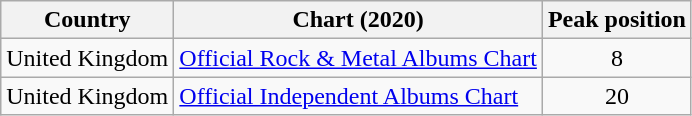<table class="wikitable sortable">
<tr>
<th>Country</th>
<th>Chart (2020)</th>
<th>Peak position</th>
</tr>
<tr>
<td>United Kingdom</td>
<td><a href='#'>Official Rock & Metal Albums Chart</a></td>
<td style="text-align:center;">8</td>
</tr>
<tr>
<td>United Kingdom</td>
<td><a href='#'>Official Independent Albums Chart</a></td>
<td style="text-align:center;">20</td>
</tr>
</table>
